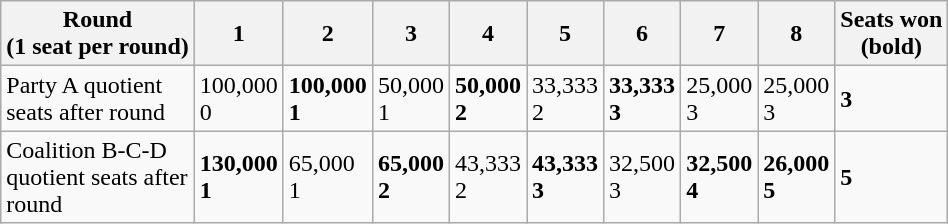<table class="wikitable">
<tr>
<th>Round <br>(1 seat per round)</th>
<th>1</th>
<th>2</th>
<th>3</th>
<th>4</th>
<th>5</th>
<th>6</th>
<th>7</th>
<th>8</th>
<th>Seats won <br>(bold)</th>
</tr>
<tr>
<td>Party A quotient <br>seats after round</td>
<td>100,000<br>0</td>
<td><strong>100,000<br>1</strong></td>
<td>50,000<br>1</td>
<td><strong>50,000<br>2</strong></td>
<td>33,333<br>2</td>
<td><strong>33,333<br>3</strong></td>
<td>25,000<br>3</td>
<td>25,000<br>3</td>
<td><strong>3</strong></td>
</tr>
<tr>
<td>Coalition B-C-D <br>quotient seats after <br>round</td>
<td><strong>130,000<br>1</strong></td>
<td>65,000<br>1</td>
<td><strong>65,000<br>2</strong></td>
<td>43,333<br>2</td>
<td><strong>43,333<br>3</strong></td>
<td>32,500<br>3</td>
<td><strong>32,500<br>4</strong></td>
<td><strong>26,000<br>5</strong></td>
<td><strong>5</strong></td>
</tr>
</table>
